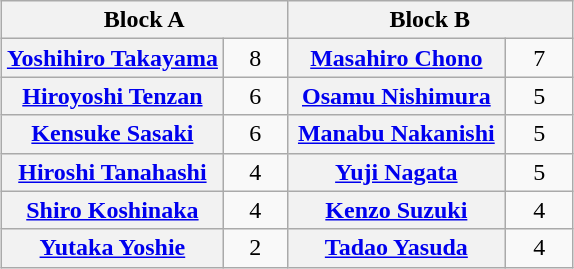<table class="wikitable" style="margin: 1em auto 1em auto;text-align:center">
<tr>
<th colspan="2" style="width:50%">Block A</th>
<th colspan="2" style="width:50%">Block B</th>
</tr>
<tr>
<th><a href='#'>Yoshihiro Takayama</a></th>
<td style="width:35px">8</td>
<th><a href='#'>Masahiro Chono</a></th>
<td style="width:35px">7</td>
</tr>
<tr>
<th><a href='#'>Hiroyoshi Tenzan</a></th>
<td>6</td>
<th><a href='#'>Osamu Nishimura</a></th>
<td>5</td>
</tr>
<tr>
<th><a href='#'>Kensuke Sasaki</a></th>
<td>6</td>
<th><a href='#'>Manabu Nakanishi</a></th>
<td>5</td>
</tr>
<tr>
<th><a href='#'>Hiroshi Tanahashi</a></th>
<td>4</td>
<th><a href='#'>Yuji Nagata</a></th>
<td>5</td>
</tr>
<tr>
<th><a href='#'>Shiro Koshinaka</a></th>
<td>4</td>
<th><a href='#'>Kenzo Suzuki</a></th>
<td>4</td>
</tr>
<tr>
<th><a href='#'>Yutaka Yoshie</a></th>
<td>2</td>
<th><a href='#'>Tadao Yasuda</a></th>
<td>4</td>
</tr>
</table>
